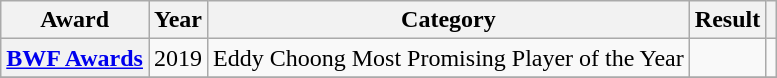<table class="wikitable plainrowheaders sortable">
<tr>
<th scope="col">Award</th>
<th scope="col">Year</th>
<th scope="col">Category</th>
<th scope="col">Result</th>
<th scope="col" class="unsortable"></th>
</tr>
<tr>
<th scope="row"><a href='#'>BWF Awards</a></th>
<td align="center">2019</td>
<td>Eddy Choong Most Promising Player of the Year</td>
<td></td>
<td align="center"></td>
</tr>
<tr>
</tr>
</table>
